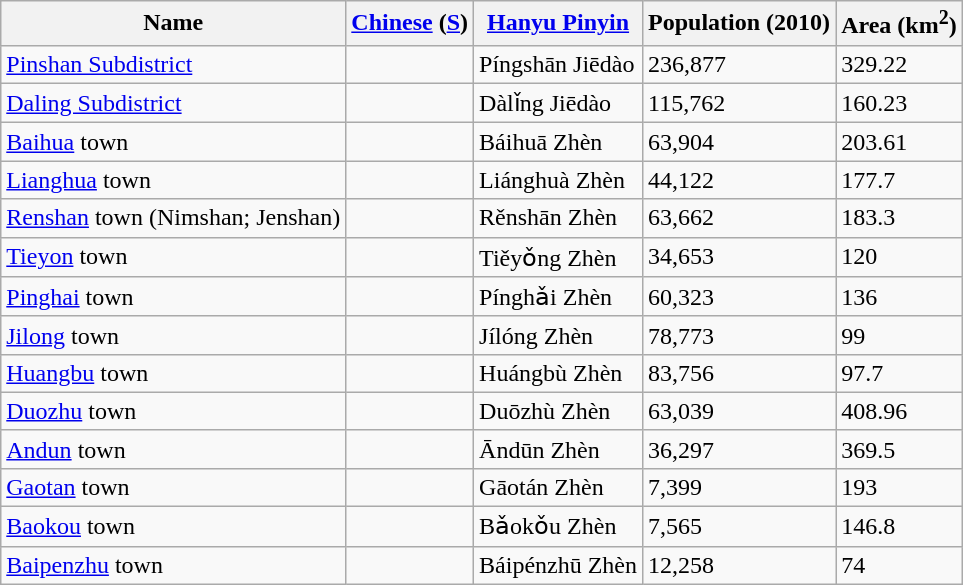<table class="wikitable">
<tr>
<th>Name</th>
<th><a href='#'>Chinese</a> (<a href='#'>S</a>)</th>
<th><a href='#'>Hanyu Pinyin</a></th>
<th>Population (2010)</th>
<th>Area (km<sup>2</sup>)</th>
</tr>
<tr>
<td><a href='#'>Pinshan Subdistrict</a></td>
<td></td>
<td>Píngshān Jiēdào</td>
<td>236,877</td>
<td>329.22</td>
</tr>
<tr>
<td><a href='#'>Daling Subdistrict</a></td>
<td></td>
<td>Dàlǐng Jiēdào</td>
<td>115,762</td>
<td>160.23</td>
</tr>
<tr>
<td><a href='#'>Baihua</a> town</td>
<td></td>
<td>Báihuā Zhèn</td>
<td>63,904</td>
<td>203.61</td>
</tr>
<tr>
<td><a href='#'>Lianghua</a> town</td>
<td></td>
<td>Liánghuà Zhèn</td>
<td>44,122</td>
<td>177.7</td>
</tr>
<tr>
<td><a href='#'>Renshan</a> town (Nimshan; Jenshan)</td>
<td></td>
<td>Rěnshān Zhèn</td>
<td>63,662</td>
<td>183.3</td>
</tr>
<tr>
<td><a href='#'>Tieyon</a> town</td>
<td></td>
<td>Tiěyǒng Zhèn</td>
<td>34,653</td>
<td>120</td>
</tr>
<tr>
<td><a href='#'>Pinghai</a> town</td>
<td></td>
<td>Pínghǎi Zhèn</td>
<td>60,323</td>
<td>136</td>
</tr>
<tr>
<td><a href='#'>Jilong</a> town</td>
<td></td>
<td>Jílóng Zhèn</td>
<td>78,773</td>
<td>99</td>
</tr>
<tr>
<td><a href='#'>Huangbu</a> town</td>
<td></td>
<td>Huángbù Zhèn</td>
<td>83,756</td>
<td>97.7</td>
</tr>
<tr>
<td><a href='#'>Duozhu</a> town</td>
<td></td>
<td>Duōzhù Zhèn</td>
<td>63,039</td>
<td>408.96</td>
</tr>
<tr>
<td><a href='#'>Andun</a> town</td>
<td></td>
<td>Āndūn Zhèn</td>
<td>36,297</td>
<td>369.5</td>
</tr>
<tr>
<td><a href='#'>Gaotan</a> town</td>
<td></td>
<td>Gāotán Zhèn</td>
<td>7,399</td>
<td>193</td>
</tr>
<tr>
<td><a href='#'>Baokou</a> town</td>
<td></td>
<td>Bǎokǒu Zhèn</td>
<td>7,565</td>
<td>146.8</td>
</tr>
<tr>
<td><a href='#'>Baipenzhu</a> town</td>
<td></td>
<td>Báipénzhū Zhèn</td>
<td>12,258</td>
<td>74</td>
</tr>
</table>
